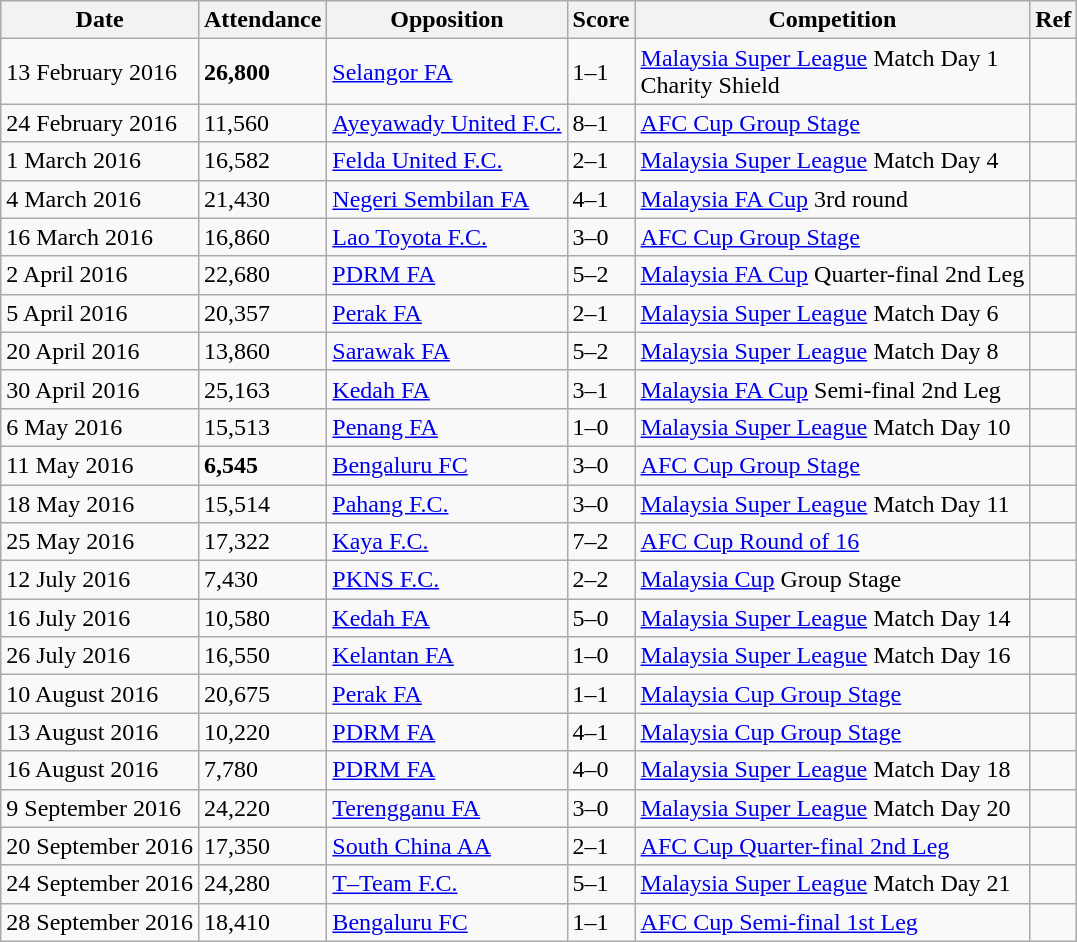<table class="wikitable sortable">
<tr>
<th>Date</th>
<th>Attendance</th>
<th>Opposition</th>
<th>Score</th>
<th>Competition</th>
<th>Ref</th>
</tr>
<tr>
<td>13 February 2016</td>
<td><strong>26,800</strong></td>
<td><a href='#'>Selangor FA</a></td>
<td>1–1</td>
<td><a href='#'>Malaysia Super League</a> Match Day 1<br>Charity Shield</td>
<td></td>
</tr>
<tr>
<td>24 February 2016</td>
<td>11,560</td>
<td><a href='#'>Ayeyawady United F.C.</a></td>
<td>8–1</td>
<td><a href='#'>AFC Cup Group Stage</a></td>
<td></td>
</tr>
<tr>
<td>1 March 2016</td>
<td>16,582</td>
<td><a href='#'>Felda United F.C.</a></td>
<td>2–1</td>
<td><a href='#'>Malaysia Super League</a> Match Day 4</td>
<td></td>
</tr>
<tr>
<td>4 March 2016</td>
<td>21,430</td>
<td><a href='#'>Negeri Sembilan FA</a></td>
<td>4–1</td>
<td><a href='#'>Malaysia FA Cup</a> 3rd round</td>
<td></td>
</tr>
<tr>
<td>16 March 2016</td>
<td>16,860</td>
<td><a href='#'>Lao Toyota F.C.</a></td>
<td>3–0</td>
<td><a href='#'>AFC Cup Group Stage</a></td>
<td></td>
</tr>
<tr>
<td>2 April 2016</td>
<td>22,680</td>
<td><a href='#'>PDRM FA</a></td>
<td>5–2</td>
<td><a href='#'>Malaysia FA Cup</a> Quarter-final 2nd Leg</td>
<td></td>
</tr>
<tr>
<td>5 April 2016</td>
<td>20,357</td>
<td><a href='#'>Perak FA</a></td>
<td>2–1</td>
<td><a href='#'>Malaysia Super League</a> Match Day 6</td>
<td></td>
</tr>
<tr>
<td>20 April 2016</td>
<td>13,860</td>
<td><a href='#'>Sarawak FA</a></td>
<td>5–2</td>
<td><a href='#'>Malaysia Super League</a> Match Day 8</td>
<td></td>
</tr>
<tr>
<td>30 April 2016</td>
<td>25,163</td>
<td><a href='#'>Kedah FA</a></td>
<td>3–1</td>
<td><a href='#'>Malaysia FA Cup</a> Semi-final 2nd Leg</td>
<td></td>
</tr>
<tr>
<td>6 May 2016</td>
<td>15,513</td>
<td><a href='#'>Penang FA</a></td>
<td>1–0</td>
<td><a href='#'>Malaysia Super League</a> Match Day 10</td>
<td></td>
</tr>
<tr>
<td>11 May 2016</td>
<td><strong>6,545</strong></td>
<td><a href='#'>Bengaluru FC</a></td>
<td>3–0</td>
<td><a href='#'>AFC Cup Group Stage</a></td>
<td></td>
</tr>
<tr>
<td>18 May 2016</td>
<td>15,514</td>
<td><a href='#'>Pahang F.C.</a></td>
<td>3–0</td>
<td><a href='#'>Malaysia Super League</a> Match Day 11</td>
<td></td>
</tr>
<tr>
<td>25 May 2016</td>
<td>17,322</td>
<td><a href='#'>Kaya F.C.</a></td>
<td>7–2</td>
<td><a href='#'>AFC Cup Round of 16</a></td>
<td></td>
</tr>
<tr>
<td>12 July 2016</td>
<td>7,430</td>
<td><a href='#'>PKNS F.C.</a></td>
<td>2–2</td>
<td><a href='#'>Malaysia Cup</a> Group Stage</td>
<td></td>
</tr>
<tr>
<td>16 July 2016</td>
<td>10,580</td>
<td><a href='#'>Kedah FA</a></td>
<td>5–0</td>
<td><a href='#'>Malaysia Super League</a> Match Day 14</td>
<td></td>
</tr>
<tr>
<td>26 July 2016</td>
<td>16,550</td>
<td><a href='#'>Kelantan FA</a></td>
<td>1–0</td>
<td><a href='#'>Malaysia Super League</a> Match Day 16</td>
<td></td>
</tr>
<tr>
<td>10 August 2016</td>
<td>20,675</td>
<td><a href='#'>Perak FA</a></td>
<td>1–1</td>
<td><a href='#'>Malaysia Cup Group Stage</a></td>
<td></td>
</tr>
<tr>
<td>13 August 2016</td>
<td>10,220</td>
<td><a href='#'>PDRM FA</a></td>
<td>4–1</td>
<td><a href='#'>Malaysia Cup Group Stage</a></td>
<td></td>
</tr>
<tr>
<td>16 August 2016</td>
<td>7,780</td>
<td><a href='#'>PDRM FA</a></td>
<td>4–0</td>
<td><a href='#'>Malaysia Super League</a> Match Day 18</td>
<td></td>
</tr>
<tr>
<td>9 September 2016</td>
<td>24,220</td>
<td><a href='#'>Terengganu FA</a></td>
<td>3–0</td>
<td><a href='#'>Malaysia Super League</a> Match Day 20</td>
<td></td>
</tr>
<tr>
<td>20 September 2016</td>
<td>17,350</td>
<td><a href='#'>South China AA</a></td>
<td>2–1</td>
<td><a href='#'>AFC Cup Quarter-final 2nd Leg</a></td>
<td></td>
</tr>
<tr>
<td>24 September 2016</td>
<td>24,280</td>
<td><a href='#'>T–Team F.C.</a></td>
<td>5–1</td>
<td><a href='#'>Malaysia Super League</a> Match Day 21</td>
<td></td>
</tr>
<tr>
<td>28 September 2016</td>
<td>18,410</td>
<td><a href='#'>Bengaluru FC</a></td>
<td>1–1</td>
<td><a href='#'>AFC Cup Semi-final 1st Leg</a></td>
<td></td>
</tr>
</table>
